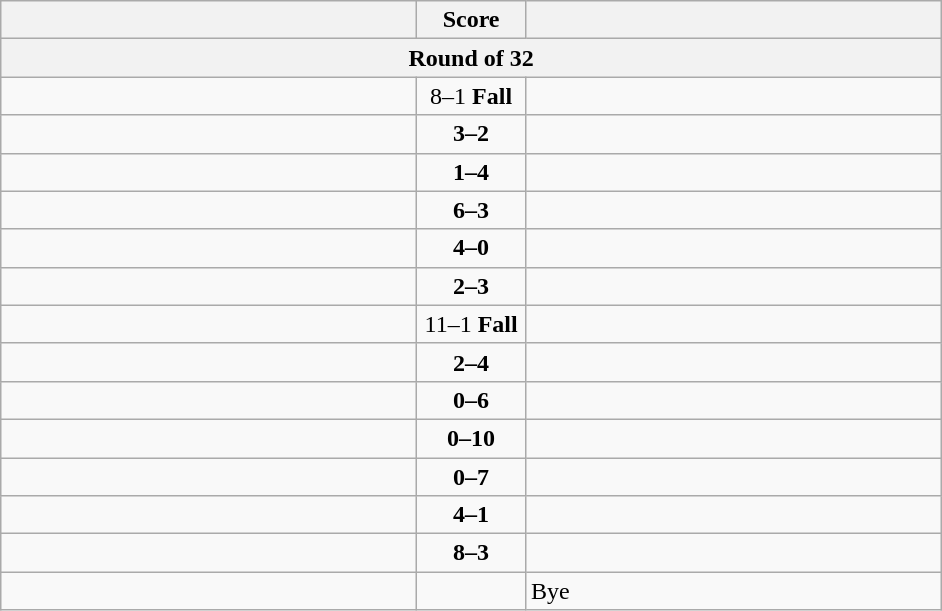<table class="wikitable" style="text-align: left;">
<tr>
<th align="right" width="270"></th>
<th width="65">Score</th>
<th align="left" width="270"></th>
</tr>
<tr>
<th colspan="3">Round of 32</th>
</tr>
<tr>
<td><strong></strong></td>
<td align=center>8–1 <strong>Fall</strong></td>
<td></td>
</tr>
<tr>
<td><strong></strong></td>
<td align=center><strong>3–2</strong></td>
<td></td>
</tr>
<tr>
<td></td>
<td align=center><strong>1–4</strong></td>
<td><strong></strong></td>
</tr>
<tr>
<td><strong></strong></td>
<td align=center><strong>6–3</strong></td>
<td></td>
</tr>
<tr>
<td><strong></strong></td>
<td align=center><strong>4–0</strong></td>
<td></td>
</tr>
<tr>
<td></td>
<td align=center><strong>2–3</strong></td>
<td><strong></strong></td>
</tr>
<tr>
<td><strong></strong></td>
<td align=center>11–1 <strong>Fall</strong></td>
<td></td>
</tr>
<tr>
<td></td>
<td align=center><strong>2–4</strong></td>
<td><strong></strong></td>
</tr>
<tr>
<td></td>
<td align=center><strong>0–6</strong></td>
<td><strong></strong></td>
</tr>
<tr>
<td></td>
<td align=center><strong>0–10</strong></td>
<td><strong></strong></td>
</tr>
<tr>
<td></td>
<td align=center><strong>0–7</strong></td>
<td><strong></strong></td>
</tr>
<tr>
<td><strong></strong></td>
<td align=center><strong>4–1</strong></td>
<td></td>
</tr>
<tr>
<td><strong></strong></td>
<td align=center><strong>8–3</strong></td>
<td></td>
</tr>
<tr>
<td><strong></strong></td>
<td align=center></td>
<td>Bye</td>
</tr>
</table>
